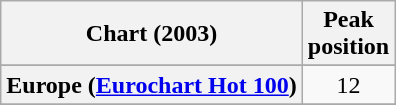<table class="wikitable sortable plainrowheaders" style="text-align:center">
<tr>
<th scope="col">Chart (2003)</th>
<th scope="col">Peak<br>position</th>
</tr>
<tr>
</tr>
<tr>
<th scope="row">Europe (<a href='#'>Eurochart Hot 100</a>)</th>
<td>12</td>
</tr>
<tr>
</tr>
<tr>
</tr>
<tr>
</tr>
</table>
